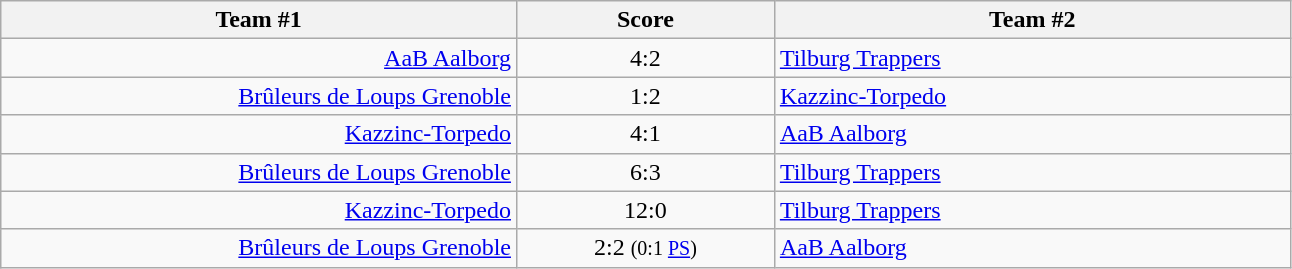<table class="wikitable" style="text-align: center;">
<tr>
<th width=22%>Team #1</th>
<th width=11%>Score</th>
<th width=22%>Team #2</th>
</tr>
<tr>
<td style="text-align: right;"><a href='#'>AaB Aalborg</a> </td>
<td>4:2</td>
<td style="text-align: left;"> <a href='#'>Tilburg Trappers</a></td>
</tr>
<tr>
<td style="text-align: right;"><a href='#'>Brûleurs de Loups Grenoble</a> </td>
<td>1:2</td>
<td style="text-align: left;"> <a href='#'>Kazzinc-Torpedo</a></td>
</tr>
<tr>
<td style="text-align: right;"><a href='#'>Kazzinc-Torpedo</a> </td>
<td>4:1</td>
<td style="text-align: left;"> <a href='#'>AaB Aalborg</a></td>
</tr>
<tr>
<td style="text-align: right;"><a href='#'>Brûleurs de Loups Grenoble</a> </td>
<td>6:3</td>
<td style="text-align: left;"> <a href='#'>Tilburg Trappers</a></td>
</tr>
<tr>
<td style="text-align: right;"><a href='#'>Kazzinc-Torpedo</a> </td>
<td>12:0</td>
<td style="text-align: left;"> <a href='#'>Tilburg Trappers</a></td>
</tr>
<tr>
<td style="text-align: right;"><a href='#'>Brûleurs de Loups Grenoble</a> </td>
<td>2:2 <small>(0:1 <a href='#'>PS</a>)</small></td>
<td style="text-align: left;"> <a href='#'>AaB Aalborg</a></td>
</tr>
</table>
